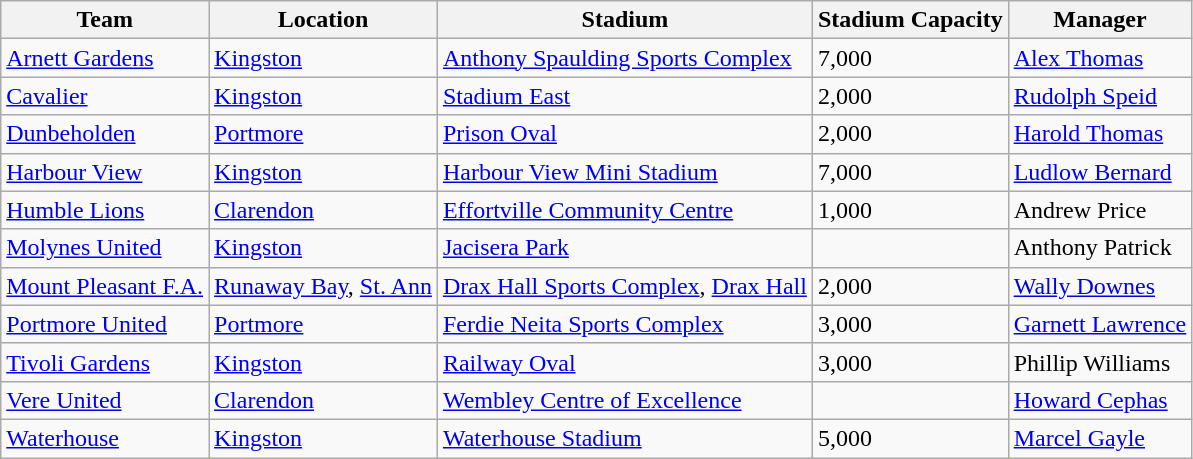<table class="wikitable sortable">
<tr>
<th>Team</th>
<th>Location</th>
<th>Stadium</th>
<th>Stadium Capacity</th>
<th>Manager</th>
</tr>
<tr>
<td><a href='#'>Arnett Gardens</a></td>
<td><a href='#'>Kingston</a></td>
<td><a href='#'>Anthony Spaulding Sports Complex</a></td>
<td>7,000</td>
<td> <a href='#'>Alex Thomas</a></td>
</tr>
<tr>
<td><a href='#'>Cavalier</a></td>
<td><a href='#'>Kingston</a></td>
<td><a href='#'>Stadium East</a></td>
<td>2,000</td>
<td> <a href='#'>Rudolph Speid</a></td>
</tr>
<tr>
<td><a href='#'>Dunbeholden</a></td>
<td><a href='#'>Portmore</a></td>
<td><a href='#'>Prison Oval</a></td>
<td>2,000</td>
<td> <a href='#'>Harold Thomas</a></td>
</tr>
<tr>
<td><a href='#'>Harbour View</a></td>
<td><a href='#'>Kingston</a></td>
<td><a href='#'>Harbour View Mini Stadium</a></td>
<td>7,000</td>
<td> <a href='#'>Ludlow Bernard</a></td>
</tr>
<tr>
<td><a href='#'>Humble Lions</a></td>
<td><a href='#'>Clarendon</a></td>
<td><a href='#'>Effortville Community Centre</a></td>
<td>1,000</td>
<td> Andrew Price</td>
</tr>
<tr>
<td><a href='#'>Molynes United</a></td>
<td><a href='#'>Kingston</a></td>
<td><a href='#'>Jacisera Park</a></td>
<td></td>
<td> Anthony Patrick</td>
</tr>
<tr>
<td><a href='#'>Mount Pleasant F.A.</a></td>
<td><a href='#'>Runaway Bay</a>, <a href='#'>St. Ann</a></td>
<td><a href='#'>Drax Hall Sports Complex</a>, <a href='#'>Drax Hall</a></td>
<td>2,000</td>
<td> <a href='#'>Wally Downes</a></td>
</tr>
<tr>
<td><a href='#'>Portmore United</a></td>
<td><a href='#'>Portmore</a></td>
<td><a href='#'>Ferdie Neita Sports Complex</a></td>
<td>3,000</td>
<td>  <a href='#'>Garnett Lawrence</a></td>
</tr>
<tr>
<td><a href='#'>Tivoli Gardens</a></td>
<td><a href='#'>Kingston</a></td>
<td><a href='#'>Railway Oval</a></td>
<td>3,000</td>
<td> Phillip Williams</td>
</tr>
<tr>
<td><a href='#'>Vere United</a></td>
<td><a href='#'>Clarendon</a></td>
<td><a href='#'>Wembley Centre of Excellence</a></td>
<td></td>
<td> <a href='#'>Howard Cephas</a></td>
</tr>
<tr>
<td><a href='#'>Waterhouse</a></td>
<td><a href='#'>Kingston</a></td>
<td><a href='#'>Waterhouse Stadium</a></td>
<td>5,000</td>
<td> <a href='#'>Marcel Gayle</a></td>
</tr>
</table>
